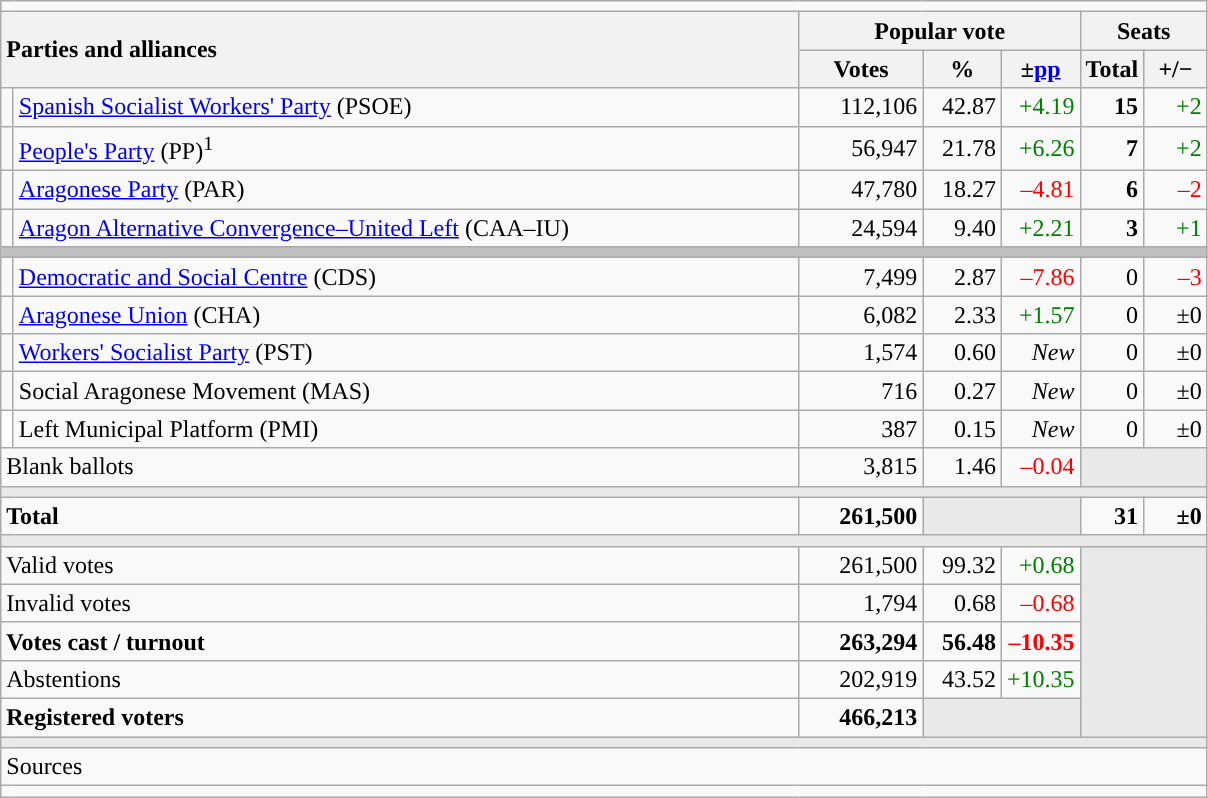<table class="wikitable" style="text-align:right;">
<tr>
<td colspan="7"></td>
</tr>
<tr>
<th style="text-align:left;" rowspan="2" colspan="2" width="525">Parties and alliances</th>
<th colspan="3">Popular vote</th>
<th colspan="2">Seats</th>
</tr>
<tr>
<th width="75">Votes</th>
<th width="45">%</th>
<th width="45">±<a href='#'>pp</a></th>
<th width="35">Total</th>
<th width="35">+/−</th>
</tr>
<tr>
<td width="1" style="color:inherit;background:"></td>
<td align="left"><a href='#'>Spanish Socialist Workers' Party</a> (PSOE)</td>
<td>112,106</td>
<td>42.87</td>
<td style="color:green;">+4.19</td>
<td><strong>15</strong></td>
<td style="color:green;">+2</td>
</tr>
<tr>
<td style="color:inherit;background:"></td>
<td align="left"><a href='#'>People's Party</a> (PP)<sup>1</sup></td>
<td>56,947</td>
<td>21.78</td>
<td style="color:green;">+6.26</td>
<td><strong>7</strong></td>
<td style="color:green;">+2</td>
</tr>
<tr>
<td style="color:inherit;background:"></td>
<td align="left"><a href='#'>Aragonese Party</a> (PAR)</td>
<td>47,780</td>
<td>18.27</td>
<td style="color:red;">–4.81</td>
<td><strong>6</strong></td>
<td style="color:red;">–2</td>
</tr>
<tr>
<td style="color:inherit;background:"></td>
<td align="left"><a href='#'>Aragon Alternative Convergence–United Left</a> (CAA–IU)</td>
<td>24,594</td>
<td>9.40</td>
<td style="color:green;">+2.21</td>
<td><strong>3</strong></td>
<td style="color:green;">+1</td>
</tr>
<tr>
<td colspan="7" bgcolor="#C0C0C0"></td>
</tr>
<tr>
<td style="color:inherit;background:"></td>
<td align="left"><a href='#'>Democratic and Social Centre</a> (CDS)</td>
<td>7,499</td>
<td>2.87</td>
<td style="color:red;">–7.86</td>
<td>0</td>
<td style="color:red;">–3</td>
</tr>
<tr>
<td style="color:inherit;background:"></td>
<td align="left"><a href='#'>Aragonese Union</a> (CHA)</td>
<td>6,082</td>
<td>2.33</td>
<td style="color:green;">+1.57</td>
<td>0</td>
<td>±0</td>
</tr>
<tr>
<td style="color:inherit;background:"></td>
<td align="left"><a href='#'>Workers' Socialist Party</a> (PST)</td>
<td>1,574</td>
<td>0.60</td>
<td><em>New</em></td>
<td>0</td>
<td>±0</td>
</tr>
<tr>
<td style="color:inherit;background:"></td>
<td align="left">Social Aragonese Movement (MAS)</td>
<td>716</td>
<td>0.27</td>
<td><em>New</em></td>
<td>0</td>
<td>±0</td>
</tr>
<tr>
<td bgcolor="white"></td>
<td align="left">Left Municipal Platform (PMI)</td>
<td>387</td>
<td>0.15</td>
<td><em>New</em></td>
<td>0</td>
<td>±0</td>
</tr>
<tr>
<td align="left" colspan="2">Blank ballots</td>
<td>3,815</td>
<td>1.46</td>
<td style="color:red;">–0.04</td>
<td bgcolor="#E9E9E9" colspan="2"></td>
</tr>
<tr>
<td colspan="7" bgcolor="#E9E9E9"></td>
</tr>
<tr style="font-weight:bold;">
<td align="left" colspan="2">Total</td>
<td>261,500</td>
<td bgcolor="#E9E9E9" colspan="2"></td>
<td>31</td>
<td>±0</td>
</tr>
<tr>
<td colspan="7" bgcolor="#E9E9E9"></td>
</tr>
<tr>
<td align="left" colspan="2">Valid votes</td>
<td>261,500</td>
<td>99.32</td>
<td style="color:green;">+0.68</td>
<td bgcolor="#E9E9E9" colspan="2" rowspan="5"></td>
</tr>
<tr>
<td align="left" colspan="2">Invalid votes</td>
<td>1,794</td>
<td>0.68</td>
<td style="color:red;">–0.68</td>
</tr>
<tr style="font-weight:bold;">
<td align="left" colspan="2">Votes cast / turnout</td>
<td>263,294</td>
<td>56.48</td>
<td style="color:red;">–10.35</td>
</tr>
<tr>
<td align="left" colspan="2">Abstentions</td>
<td>202,919</td>
<td>43.52</td>
<td style="color:green;">+10.35</td>
</tr>
<tr style="font-weight:bold;">
<td align="left" colspan="2">Registered voters</td>
<td>466,213</td>
<td bgcolor="#E9E9E9" colspan="2"></td>
</tr>
<tr>
<td colspan="7" bgcolor="#E9E9E9"></td>
</tr>
<tr>
<td align="left" colspan="7">Sources</td>
</tr>
<tr>
<td colspan="7" style="text-align:left; max-width:790px;"></td>
</tr>
</table>
